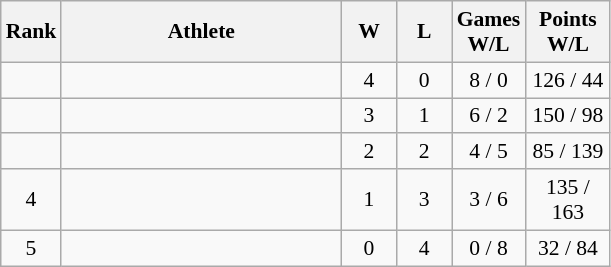<table class="wikitable" style="text-align: center; font-size:90% ">
<tr>
<th width="20">Rank</th>
<th width="180">Athlete</th>
<th width="30">W</th>
<th width="30">L</th>
<th width="40">Games<br>W/L</th>
<th width="50">Points<br>W/L</th>
</tr>
<tr>
<td></td>
<td align=left><strong></strong></td>
<td>4</td>
<td>0</td>
<td>8 / 0</td>
<td>126 / 44</td>
</tr>
<tr>
<td></td>
<td align=left><strong></strong></td>
<td>3</td>
<td>1</td>
<td>6 / 2</td>
<td>150 / 98</td>
</tr>
<tr>
<td></td>
<td align=left><strong></strong></td>
<td>2</td>
<td>2</td>
<td>4 / 5</td>
<td>85 / 139</td>
</tr>
<tr>
<td>4</td>
<td align=left></td>
<td>1</td>
<td>3</td>
<td>3 / 6</td>
<td>135 / 163</td>
</tr>
<tr>
<td>5</td>
<td align=left></td>
<td>0</td>
<td>4</td>
<td>0 / 8</td>
<td>32 / 84</td>
</tr>
</table>
